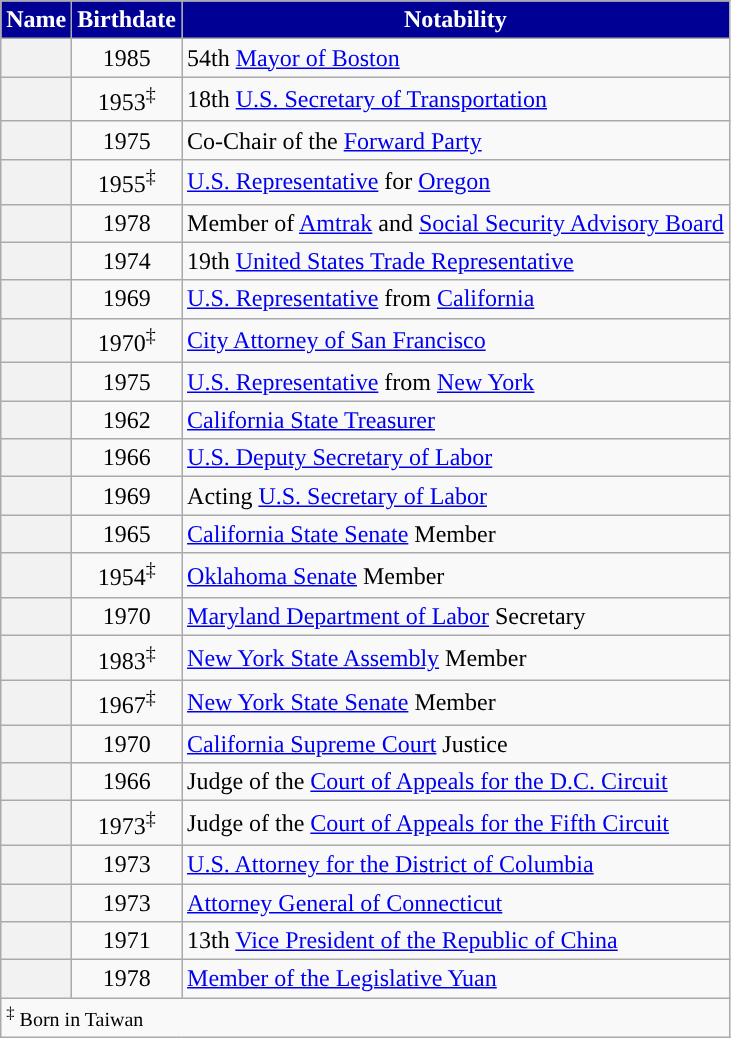<table class="wikitable sortable plainrowheaders floatleft" style="border:2px solid #">
<tr>
<th scope="col" style="background:#000095; color: white;">Name</th>
<th scope="col" style="background:#000095; color: white;" data-sort-type="isoDate">Birthdate</th>
<th scope="col" style="background:#000095; color: white;" class="unsortable">Notability</th>
</tr>
<tr>
<th scope="row"></th>
<td style="text-align:center;">1985</td>
<td>54th <a href='#'>Mayor of Boston</a></td>
</tr>
<tr>
<th scope="row"></th>
<td style="text-align:center;">1953<sup>‡</sup></td>
<td>18th <a href='#'>U.S. Secretary of Transportation</a></td>
</tr>
<tr>
<th scope="row"></th>
<td style="text-align:center;">1975</td>
<td>Co-Chair of the <a href='#'>Forward Party</a></td>
</tr>
<tr>
<th scope="row"></th>
<td style="text-align:center;">1955<sup>‡</sup></td>
<td><a href='#'>U.S. Representative</a> for <a href='#'>Oregon</a></td>
</tr>
<tr>
<th scope="row"></th>
<td style="text-align:center;">1978</td>
<td>Member of <a href='#'>Amtrak</a> and <a href='#'>Social Security Advisory Board</a></td>
</tr>
<tr>
<th scope="row"></th>
<td style="text-align:center;">1974</td>
<td>19th <a href='#'>United States Trade Representative</a></td>
</tr>
<tr>
<th scope="row"></th>
<td style="text-align:center;">1969</td>
<td><a href='#'>U.S. Representative</a> from <a href='#'>California</a></td>
</tr>
<tr>
<th scope="row"></th>
<td style="text-align:center;">1970<sup>‡</sup></td>
<td><a href='#'>City Attorney of San Francisco</a></td>
</tr>
<tr>
<th scope="row"></th>
<td style="text-align:center;">1975</td>
<td><a href='#'>U.S. Representative</a> from <a href='#'>New York</a></td>
</tr>
<tr>
<th scope="row"></th>
<td style="text-align:center;">1962</td>
<td><a href='#'>California State Treasurer</a></td>
</tr>
<tr>
<th scope="row"></th>
<td style="text-align:center;">1966</td>
<td><a href='#'>U.S. Deputy Secretary of Labor</a></td>
</tr>
<tr>
<th scope="row"></th>
<td style="text-align:center;">1969</td>
<td>Acting <a href='#'>U.S. Secretary of Labor</a></td>
</tr>
<tr>
<th scope="row"></th>
<td style="text-align:center;">1965</td>
<td><a href='#'>California State Senate</a> Member</td>
</tr>
<tr>
<th scope="row"></th>
<td style="text-align:center;">1954<sup>‡</sup></td>
<td><a href='#'>Oklahoma Senate</a> Member</td>
</tr>
<tr>
<th scope="row"></th>
<td style="text-align:center;">1970</td>
<td><a href='#'>Maryland Department of Labor</a> Secretary</td>
</tr>
<tr>
<th scope="row"></th>
<td style="text-align:center;">1983<sup>‡</sup></td>
<td><a href='#'>New York State Assembly</a> Member</td>
</tr>
<tr>
<th scope="row"></th>
<td style="text-align:center;">1967<sup>‡</sup></td>
<td><a href='#'>New York State Senate</a> Member</td>
</tr>
<tr>
<th scope="row"></th>
<td style="text-align:center;">1970</td>
<td><a href='#'>California Supreme Court</a> Justice</td>
</tr>
<tr>
<th scope="row"></th>
<td style="text-align:center;">1966</td>
<td>Judge of the <a href='#'>Court of Appeals for the D.C. Circuit</a></td>
</tr>
<tr>
<th scope="row"></th>
<td style="text-align:center;">1973<sup>‡</sup></td>
<td>Judge of the <a href='#'>Court of Appeals for the Fifth Circuit</a></td>
</tr>
<tr>
<th scope="row"></th>
<td style="text-align:center;">1973</td>
<td><a href='#'>U.S. Attorney for the District of Columbia</a></td>
</tr>
<tr>
<th scope="row"></th>
<td style="text-align:center;">1973</td>
<td><a href='#'>Attorney General of Connecticut</a></td>
</tr>
<tr>
<th scope="row"></th>
<td style="text-align:center;">1971</td>
<td>13th <a href='#'>Vice President of the Republic of China</a></td>
</tr>
<tr>
<th scope="row"></th>
<td style="text-align:center;">1978</td>
<td><a href='#'>Member of the Legislative Yuan</a></td>
</tr>
<tr class="sortbottom">
<td colspan="3" style="" background:#000095; text-align:center;"><small><sup>‡</sup> Born in Taiwan</small></td>
</tr>
</table>
